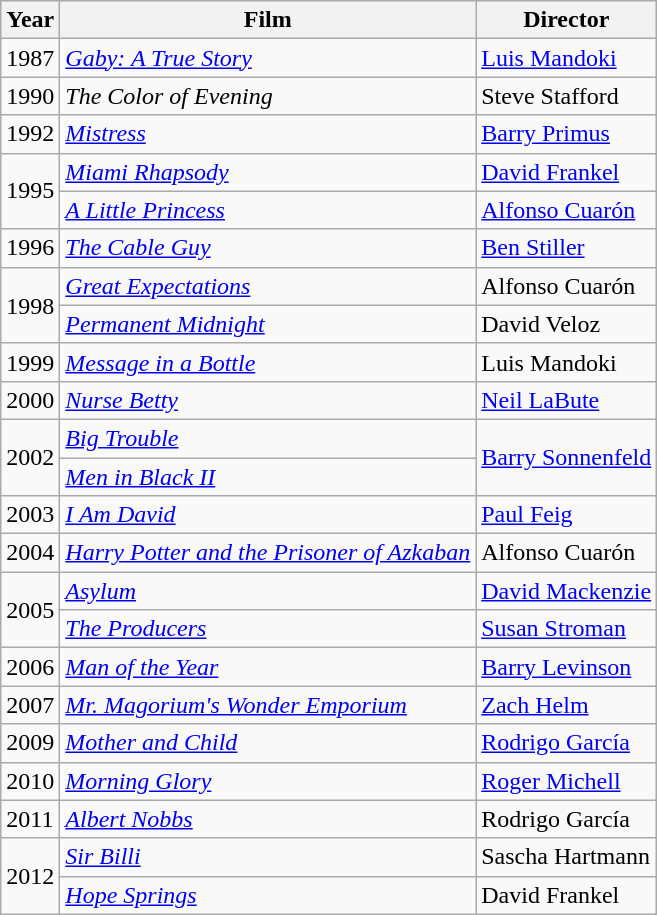<table class="wikitable">
<tr>
<th>Year</th>
<th>Film</th>
<th>Director</th>
</tr>
<tr>
<td>1987</td>
<td><em><a href='#'>Gaby: A True Story</a></em></td>
<td><a href='#'>Luis Mandoki</a></td>
</tr>
<tr>
<td>1990</td>
<td><em>The Color of Evening</em></td>
<td>Steve Stafford</td>
</tr>
<tr>
<td>1992</td>
<td><em><a href='#'>Mistress</a></em></td>
<td><a href='#'>Barry Primus</a></td>
</tr>
<tr>
<td rowspan=2>1995</td>
<td><em><a href='#'>Miami Rhapsody</a></em></td>
<td><a href='#'>David Frankel</a></td>
</tr>
<tr>
<td><em><a href='#'>A Little Princess</a></em></td>
<td><a href='#'>Alfonso Cuarón</a></td>
</tr>
<tr>
<td>1996</td>
<td><em><a href='#'>The Cable Guy</a></em></td>
<td><a href='#'>Ben Stiller</a></td>
</tr>
<tr>
<td rowspan=2>1998</td>
<td><em><a href='#'>Great Expectations</a></em></td>
<td>Alfonso Cuarón</td>
</tr>
<tr>
<td><em><a href='#'>Permanent Midnight</a></em></td>
<td>David Veloz</td>
</tr>
<tr>
<td>1999</td>
<td><em><a href='#'>Message in a Bottle</a></em></td>
<td>Luis Mandoki</td>
</tr>
<tr>
<td>2000</td>
<td><em><a href='#'>Nurse Betty</a></em></td>
<td><a href='#'>Neil LaBute</a></td>
</tr>
<tr>
<td rowspan=2>2002</td>
<td><em><a href='#'>Big Trouble</a></em></td>
<td rowspan=2><a href='#'>Barry Sonnenfeld</a></td>
</tr>
<tr>
<td><em><a href='#'>Men in Black II</a></em></td>
</tr>
<tr>
<td>2003</td>
<td><em><a href='#'>I Am David</a></em></td>
<td><a href='#'>Paul Feig</a></td>
</tr>
<tr>
<td>2004</td>
<td><em><a href='#'>Harry Potter and the Prisoner of Azkaban</a></em></td>
<td>Alfonso Cuarón</td>
</tr>
<tr>
<td rowspan=2>2005</td>
<td><em><a href='#'>Asylum</a></em></td>
<td><a href='#'>David Mackenzie</a></td>
</tr>
<tr>
<td><em><a href='#'>The Producers</a></em></td>
<td><a href='#'>Susan Stroman</a></td>
</tr>
<tr>
<td>2006</td>
<td><em><a href='#'>Man of the Year</a></em></td>
<td><a href='#'>Barry Levinson</a></td>
</tr>
<tr>
<td>2007</td>
<td><em><a href='#'>Mr. Magorium's Wonder Emporium</a></em></td>
<td><a href='#'>Zach Helm</a></td>
</tr>
<tr>
<td>2009</td>
<td><em><a href='#'>Mother and Child</a></em></td>
<td><a href='#'>Rodrigo García</a></td>
</tr>
<tr>
<td>2010</td>
<td><em><a href='#'>Morning Glory</a></em></td>
<td><a href='#'>Roger Michell</a></td>
</tr>
<tr>
<td>2011</td>
<td><em><a href='#'>Albert Nobbs</a></em></td>
<td>Rodrigo García</td>
</tr>
<tr>
<td rowspan=2>2012</td>
<td><em><a href='#'>Sir Billi</a></em></td>
<td>Sascha Hartmann</td>
</tr>
<tr>
<td><em><a href='#'>Hope Springs</a></em></td>
<td>David Frankel</td>
</tr>
</table>
